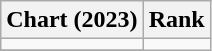<table class="wikitable sortable">
<tr>
<th>Chart (2023)</th>
<th>Rank</th>
</tr>
<tr>
<td></td>
</tr>
<tr>
</tr>
</table>
